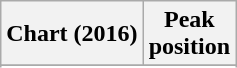<table class="wikitable sortable plainrowheaders" style="text-align:center">
<tr>
<th scope="col">Chart (2016)</th>
<th scope="col">Peak<br> position</th>
</tr>
<tr>
</tr>
<tr>
</tr>
<tr>
</tr>
</table>
